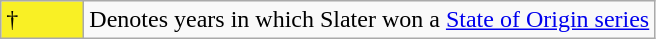<table class="wikitable">
<tr>
<td style="background:#f9f025; width:3em;">†</td>
<td>Denotes years in which Slater won a <a href='#'>State of Origin series</a></td>
</tr>
</table>
